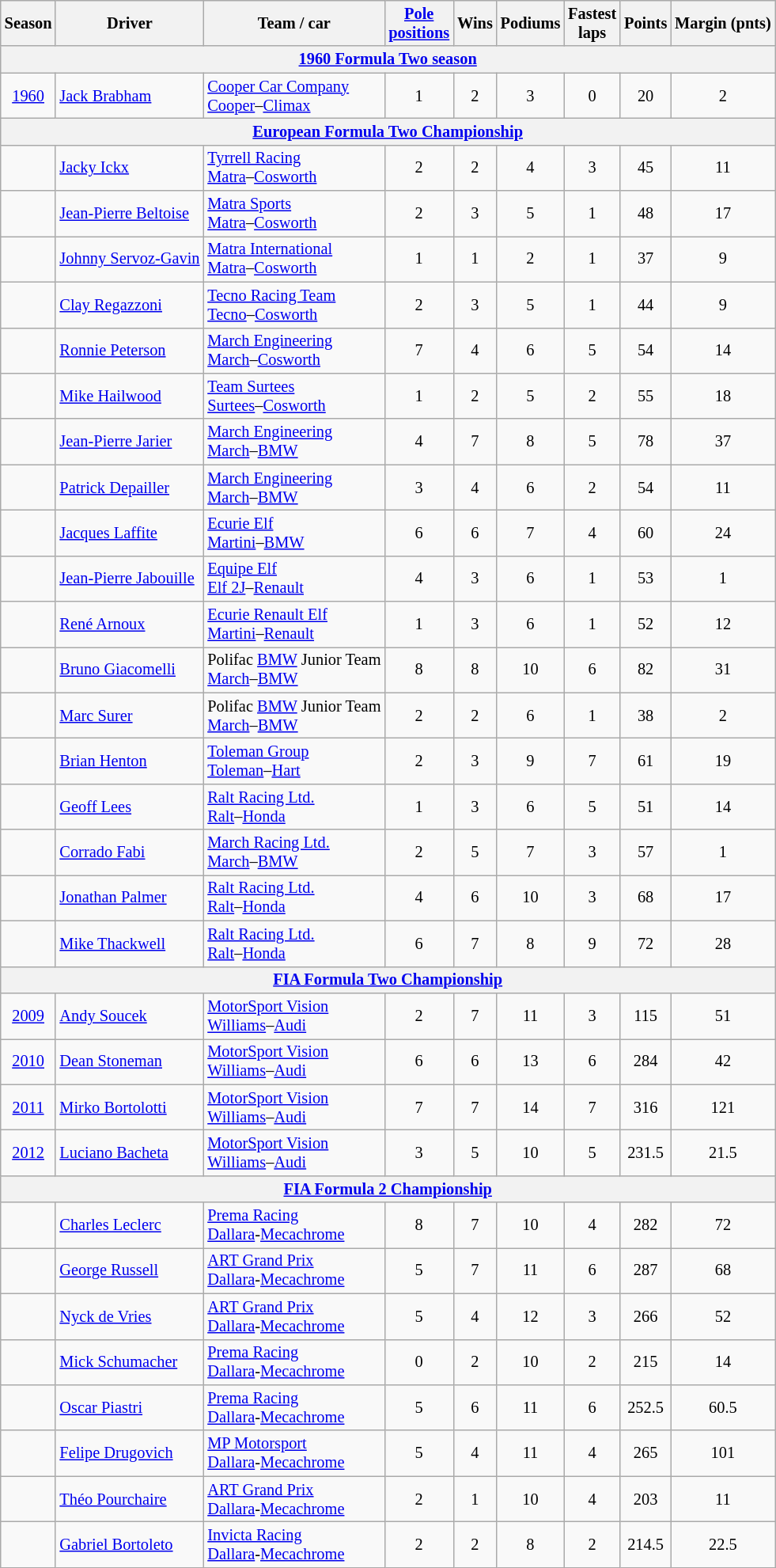<table class="wikitable" style="font-size: 85%; text-align:center">
<tr>
<th>Season</th>
<th>Driver</th>
<th>Team / car</th>
<th><a href='#'>Pole<br>positions</a></th>
<th>Wins</th>
<th>Podiums</th>
<th>Fastest<br>laps</th>
<th>Points</th>
<th>Margin (pnts)</th>
</tr>
<tr>
<th colspan=9><a href='#'>1960 Formula Two season</a></th>
</tr>
<tr>
<td><a href='#'>1960</a></td>
<td align="left"> <a href='#'>Jack Brabham</a></td>
<td align="left"><a href='#'>Cooper Car Company</a><br><a href='#'>Cooper</a>–<a href='#'>Climax</a></td>
<td>1</td>
<td>2</td>
<td>3</td>
<td>0</td>
<td>20</td>
<td>2</td>
</tr>
<tr>
<th colspan=9><a href='#'>European Formula Two Championship</a></th>
</tr>
<tr>
<td></td>
<td align="left"> <a href='#'>Jacky Ickx</a></td>
<td align="left"><a href='#'>Tyrrell Racing</a><br><a href='#'>Matra</a>–<a href='#'>Cosworth</a></td>
<td>2</td>
<td>2</td>
<td>4</td>
<td>3</td>
<td>45</td>
<td>11</td>
</tr>
<tr>
<td></td>
<td align="left"> <a href='#'>Jean-Pierre Beltoise</a></td>
<td align="left"><a href='#'>Matra Sports</a><br><a href='#'>Matra</a>–<a href='#'>Cosworth</a></td>
<td>2</td>
<td>3</td>
<td>5</td>
<td>1</td>
<td>48</td>
<td>17</td>
</tr>
<tr>
<td></td>
<td align="left"> <a href='#'>Johnny Servoz-Gavin</a></td>
<td align="left"><a href='#'>Matra International</a><br><a href='#'>Matra</a>–<a href='#'>Cosworth</a></td>
<td>1</td>
<td>1</td>
<td>2</td>
<td>1</td>
<td>37</td>
<td>9</td>
</tr>
<tr>
<td></td>
<td align="left"> <a href='#'>Clay Regazzoni</a></td>
<td align="left"><a href='#'>Tecno Racing Team</a><br><a href='#'>Tecno</a>–<a href='#'>Cosworth</a></td>
<td>2</td>
<td>3</td>
<td>5</td>
<td>1</td>
<td>44</td>
<td>9</td>
</tr>
<tr>
<td></td>
<td align="left"> <a href='#'>Ronnie Peterson</a></td>
<td align="left"><a href='#'>March Engineering</a><br><a href='#'>March</a>–<a href='#'>Cosworth</a></td>
<td>7</td>
<td>4</td>
<td>6</td>
<td>5</td>
<td>54</td>
<td>14</td>
</tr>
<tr>
<td></td>
<td align="left"> <a href='#'>Mike Hailwood</a></td>
<td align="left"><a href='#'>Team Surtees</a><br><a href='#'>Surtees</a>–<a href='#'>Cosworth</a></td>
<td>1</td>
<td>2</td>
<td>5</td>
<td>2</td>
<td>55</td>
<td>18</td>
</tr>
<tr>
<td></td>
<td align="left"> <a href='#'>Jean-Pierre Jarier</a></td>
<td align="left"><a href='#'>March Engineering</a><br><a href='#'>March</a>–<a href='#'>BMW</a></td>
<td>4</td>
<td>7</td>
<td>8</td>
<td>5</td>
<td>78</td>
<td>37</td>
</tr>
<tr>
<td></td>
<td align="left"> <a href='#'>Patrick Depailler</a></td>
<td align="left"><a href='#'>March Engineering</a><br><a href='#'>March</a>–<a href='#'>BMW</a></td>
<td>3</td>
<td>4</td>
<td>6</td>
<td>2</td>
<td>54</td>
<td>11</td>
</tr>
<tr>
<td></td>
<td align="left"> <a href='#'>Jacques Laffite</a></td>
<td align="left"><a href='#'>Ecurie Elf</a><br><a href='#'>Martini</a>–<a href='#'>BMW</a></td>
<td>6</td>
<td>6</td>
<td>7</td>
<td>4</td>
<td>60</td>
<td>24</td>
</tr>
<tr>
<td></td>
<td align="left"> <a href='#'>Jean-Pierre Jabouille</a></td>
<td align="left"><a href='#'>Equipe Elf</a><br><a href='#'>Elf 2J</a>–<a href='#'>Renault</a></td>
<td>4</td>
<td>3</td>
<td>6</td>
<td>1</td>
<td>53</td>
<td>1</td>
</tr>
<tr>
<td></td>
<td align="left"> <a href='#'>René Arnoux</a></td>
<td align="left"><a href='#'>Ecurie Renault Elf</a><br><a href='#'>Martini</a>–<a href='#'>Renault</a></td>
<td>1</td>
<td>3</td>
<td>6</td>
<td>1</td>
<td>52</td>
<td>12</td>
</tr>
<tr>
<td></td>
<td align="left"> <a href='#'>Bruno Giacomelli</a></td>
<td align="left">Polifac <a href='#'>BMW</a> Junior Team<br><a href='#'>March</a>–<a href='#'>BMW</a></td>
<td>8</td>
<td>8</td>
<td>10</td>
<td>6</td>
<td>82</td>
<td>31</td>
</tr>
<tr>
<td></td>
<td align="left"> <a href='#'>Marc Surer</a></td>
<td align="left">Polifac <a href='#'>BMW</a> Junior Team<br><a href='#'>March</a>–<a href='#'>BMW</a></td>
<td>2</td>
<td>2</td>
<td>6</td>
<td>1</td>
<td>38</td>
<td>2</td>
</tr>
<tr>
<td></td>
<td align="left"> <a href='#'>Brian Henton</a></td>
<td align="left"><a href='#'>Toleman Group</a><br><a href='#'>Toleman</a>–<a href='#'>Hart</a></td>
<td>2</td>
<td>3</td>
<td>9</td>
<td>7</td>
<td>61</td>
<td>19</td>
</tr>
<tr>
<td></td>
<td align="left"> <a href='#'>Geoff Lees</a></td>
<td align="left"><a href='#'>Ralt Racing Ltd.</a><br><a href='#'>Ralt</a>–<a href='#'>Honda</a></td>
<td>1</td>
<td>3</td>
<td>6</td>
<td>5</td>
<td>51</td>
<td>14</td>
</tr>
<tr>
<td></td>
<td align="left"> <a href='#'>Corrado Fabi</a></td>
<td align="left"><a href='#'>March Racing Ltd.</a><br><a href='#'>March</a>–<a href='#'>BMW</a></td>
<td>2</td>
<td>5</td>
<td>7</td>
<td>3</td>
<td>57</td>
<td>1</td>
</tr>
<tr>
<td></td>
<td align="left"> <a href='#'>Jonathan Palmer</a></td>
<td align="left"><a href='#'>Ralt Racing Ltd.</a><br><a href='#'>Ralt</a>–<a href='#'>Honda</a></td>
<td>4</td>
<td>6</td>
<td>10</td>
<td>3</td>
<td>68</td>
<td>17</td>
</tr>
<tr>
<td></td>
<td align="left"> <a href='#'>Mike Thackwell</a></td>
<td align="left"><a href='#'>Ralt Racing Ltd.</a><br><a href='#'>Ralt</a>–<a href='#'>Honda</a></td>
<td>6</td>
<td>7</td>
<td>8</td>
<td>9</td>
<td>72</td>
<td>28</td>
</tr>
<tr>
<th colspan=9><a href='#'>FIA Formula Two Championship</a></th>
</tr>
<tr>
<td><a href='#'>2009</a></td>
<td align="left"> <a href='#'>Andy Soucek</a></td>
<td align="left"><a href='#'>MotorSport Vision</a><br><a href='#'>Williams</a>–<a href='#'>Audi</a></td>
<td>2</td>
<td>7</td>
<td>11</td>
<td>3</td>
<td>115</td>
<td>51</td>
</tr>
<tr>
<td><a href='#'>2010</a></td>
<td align="left"> <a href='#'>Dean Stoneman</a></td>
<td align="left"><a href='#'>MotorSport Vision</a><br><a href='#'>Williams</a>–<a href='#'>Audi</a></td>
<td>6</td>
<td>6</td>
<td>13</td>
<td>6</td>
<td>284</td>
<td>42</td>
</tr>
<tr>
<td><a href='#'>2011</a></td>
<td align="left"> <a href='#'>Mirko Bortolotti</a></td>
<td align="left"><a href='#'>MotorSport Vision</a><br><a href='#'>Williams</a>–<a href='#'>Audi</a></td>
<td>7</td>
<td>7</td>
<td>14</td>
<td>7</td>
<td>316</td>
<td>121</td>
</tr>
<tr>
<td><a href='#'>2012</a></td>
<td align="left"> <a href='#'>Luciano Bacheta</a></td>
<td align="left"><a href='#'>MotorSport Vision</a><br><a href='#'>Williams</a>–<a href='#'>Audi</a></td>
<td>3</td>
<td>5</td>
<td>10</td>
<td>5</td>
<td>231.5</td>
<td>21.5</td>
</tr>
<tr>
<th colspan=9><a href='#'>FIA Formula 2 Championship</a></th>
</tr>
<tr>
<td></td>
<td align="left"> <a href='#'>Charles Leclerc</a></td>
<td align="left"><a href='#'>Prema Racing</a><br><a href='#'>Dallara</a>-<a href='#'>Mecachrome</a></td>
<td>8</td>
<td>7</td>
<td>10</td>
<td>4</td>
<td>282</td>
<td>72</td>
</tr>
<tr>
<td></td>
<td align="left"> <a href='#'>George Russell</a></td>
<td align="left"><a href='#'>ART Grand Prix</a><br><a href='#'>Dallara</a>-<a href='#'>Mecachrome</a></td>
<td>5</td>
<td>7</td>
<td>11</td>
<td>6</td>
<td>287</td>
<td>68</td>
</tr>
<tr>
<td></td>
<td align="left"> <a href='#'>Nyck de Vries</a></td>
<td align="left"><a href='#'>ART Grand Prix</a><br><a href='#'>Dallara</a>-<a href='#'>Mecachrome</a></td>
<td>5</td>
<td>4</td>
<td>12</td>
<td>3</td>
<td>266</td>
<td>52</td>
</tr>
<tr>
<td></td>
<td align="left"> <a href='#'>Mick Schumacher</a></td>
<td align="left"><a href='#'>Prema Racing</a><br><a href='#'>Dallara</a>-<a href='#'>Mecachrome</a></td>
<td>0</td>
<td>2</td>
<td>10</td>
<td>2</td>
<td>215</td>
<td>14</td>
</tr>
<tr>
<td></td>
<td align="left"> <a href='#'>Oscar Piastri</a></td>
<td align="left"><a href='#'>Prema Racing</a><br><a href='#'>Dallara</a>-<a href='#'>Mecachrome</a></td>
<td>5</td>
<td>6</td>
<td>11</td>
<td>6</td>
<td>252.5</td>
<td>60.5</td>
</tr>
<tr>
<td></td>
<td align="left"> <a href='#'>Felipe Drugovich</a></td>
<td align="left"><a href='#'>MP Motorsport</a><br><a href='#'>Dallara</a>-<a href='#'>Mecachrome</a></td>
<td>5</td>
<td>4</td>
<td>11</td>
<td>4</td>
<td>265</td>
<td>101</td>
</tr>
<tr>
<td></td>
<td align="left"> <a href='#'>Théo Pourchaire</a></td>
<td align="left"><a href='#'>ART Grand Prix</a><br><a href='#'>Dallara</a>-<a href='#'>Mecachrome</a></td>
<td>2</td>
<td>1</td>
<td>10</td>
<td>4</td>
<td>203</td>
<td>11</td>
</tr>
<tr>
<td></td>
<td align="left"> <a href='#'>Gabriel Bortoleto</a></td>
<td align="left"><a href='#'>Invicta Racing</a><br><a href='#'>Dallara</a>-<a href='#'>Mecachrome</a></td>
<td>2</td>
<td>2</td>
<td>8</td>
<td>2</td>
<td>214.5</td>
<td>22.5</td>
</tr>
</table>
